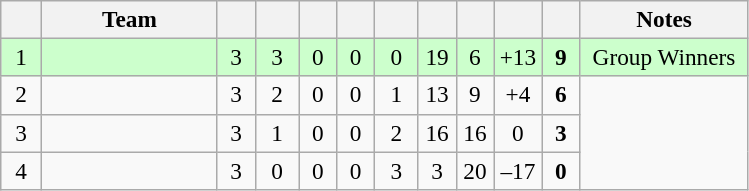<table class="wikitable" style="text-align: center; font-size: 97%;">
<tr>
<th width="20"></th>
<th width="110">Team</th>
<th width="18"></th>
<th width="22"></th>
<th width="18"></th>
<th width="18"></th>
<th width="22"></th>
<th width="18"></th>
<th width="18"></th>
<th width="25"></th>
<th width="18"></th>
<th width="105">Notes</th>
</tr>
<tr style="background-color: #ccffcc;">
<td>1</td>
<td align=left></td>
<td>3</td>
<td>3</td>
<td>0</td>
<td>0</td>
<td>0</td>
<td>19</td>
<td>6</td>
<td>+13</td>
<td><strong>9</strong></td>
<td>Group Winners</td>
</tr>
<tr>
<td>2</td>
<td align=left></td>
<td>3</td>
<td>2</td>
<td>0</td>
<td>0</td>
<td>1</td>
<td>13</td>
<td>9</td>
<td>+4</td>
<td><strong>6</strong></td>
<td rowspan="3"></td>
</tr>
<tr>
<td>3</td>
<td align=left></td>
<td>3</td>
<td>1</td>
<td>0</td>
<td>0</td>
<td>2</td>
<td>16</td>
<td>16</td>
<td>0</td>
<td><strong>3</strong></td>
</tr>
<tr>
<td>4</td>
<td align=left></td>
<td>3</td>
<td>0</td>
<td>0</td>
<td>0</td>
<td>3</td>
<td>3</td>
<td>20</td>
<td>–17</td>
<td><strong>0</strong></td>
</tr>
</table>
